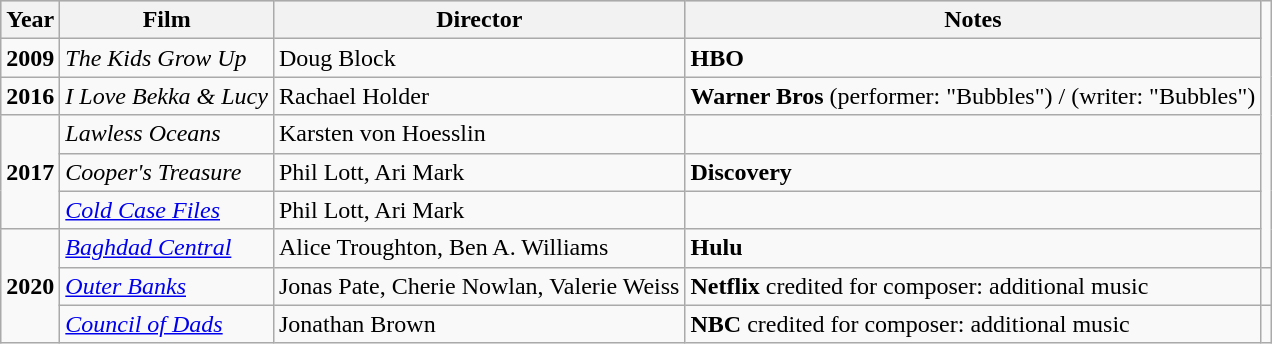<table class="wikitable sortable">
<tr style="background:#ccc; text-align:center;">
<th>Year</th>
<th>Film</th>
<th>Director</th>
<th>Notes</th>
</tr>
<tr>
<td rowspan="1"><strong>2009</strong></td>
<td><em>The Kids Grow Up</em></td>
<td>Doug Block</td>
<td><strong>HBO</strong></td>
</tr>
<tr>
<td rowspan="1"><strong>2016</strong></td>
<td><em>I Love Bekka & Lucy</em></td>
<td>Rachael Holder</td>
<td><strong>Warner Bros</strong> (performer: "Bubbles") / (writer: "Bubbles")</td>
</tr>
<tr>
<td rowspan="3"><strong>2017</strong></td>
<td><em>Lawless Oceans</em></td>
<td>Karsten von Hoesslin</td>
<td></td>
</tr>
<tr>
<td rowspan="1"><em>Cooper's Treasure</em></td>
<td>Phil Lott, Ari Mark</td>
<td><strong>Discovery</strong></td>
</tr>
<tr>
<td rowspan="1"><em><a href='#'>Cold Case Files</a></em></td>
<td>Phil Lott, Ari Mark</td>
<td></td>
</tr>
<tr>
<td rowspan="3"><strong>2020</strong></td>
<td><em><a href='#'>Baghdad Central</a></em></td>
<td>Alice Troughton, Ben A. Williams</td>
<td><strong>Hulu</strong></td>
</tr>
<tr>
<td rowspan="1"><em><a href='#'>Outer Banks</a></em></td>
<td>Jonas Pate, Cherie Nowlan, Valerie Weiss</td>
<td><strong>Netflix</strong> credited for composer: additional music</td>
<td></td>
</tr>
<tr>
<td rowspan="1"><em><a href='#'>Council of Dads</a></em></td>
<td>Jonathan Brown</td>
<td><strong>NBC</strong>      credited for composer: additional music</td>
<td></td>
</tr>
</table>
